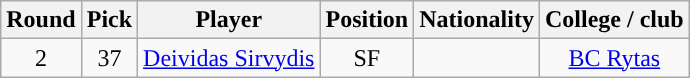<table class="wikitable sortable sortable">
<tr>
<th>Round</th>
<th>Pick</th>
<th>Player</th>
<th>Position</th>
<th>Nationality</th>
<th>College / club</th>
</tr>
<tr style="text-align: center">
<td>2</td>
<td>37</td>
<td><a href='#'>Deividas Sirvydis</a></td>
<td>SF</td>
<td></td>
<td> <a href='#'>BC Rytas</a></td>
</tr>
</table>
